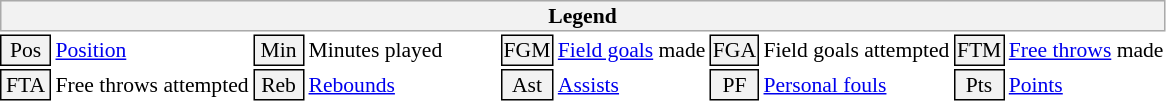<table class="toccolours" style="font-size:90%; white-space:nowrap">
<tr>
<th colspan="10" style="background-color:#F2F2F2; border: 1px solid #AAAAAA">Legend</th>
</tr>
<tr>
<td width="30" style="text-align:center; background-color:#F2F2F2; border:1px solid black">Pos</td>
<td width="125"><a href='#'>Position</a></td>
<td width="30" style="text-align:center; background-color:#F2F2F2; border:1px solid black">Min</td>
<td width="125">Minutes played</td>
<td style="text-align:center; background-color:#F2F2F2; border:1px solid black">FGM</td>
<td><a href='#'>Field goals</a> made</td>
<td style="text-align:center; background-color:#F2F2F2; border:1px solid black">FGA</td>
<td>Field goals attempted</td>
<td style="text-align:center; background-color:#F2F2F2; border:1px solid black">FTM</td>
<td><a href='#'>Free throws</a> made</td>
</tr>
<tr>
<td style="text-align:center; background-color:#F2F2F2; border:1px solid black">FTA</td>
<td>Free throws attempted</td>
<td style="text-align:center; background-color:#F2F2F2; border:1px solid black">Reb</td>
<td><a href='#'>Rebounds</a></td>
<td style="text-align:center; background-color:#F2F2F2; border:1px solid black">Ast</td>
<td><a href='#'>Assists</a></td>
<td style="text-align:center; background-color:#F2F2F2; border:1px solid black">PF</td>
<td><a href='#'>Personal fouls</a></td>
<td style="text-align:center; background-color:#F2F2F2; border:1px solid black">Pts</td>
<td><a href='#'>Points</a></td>
</tr>
</table>
